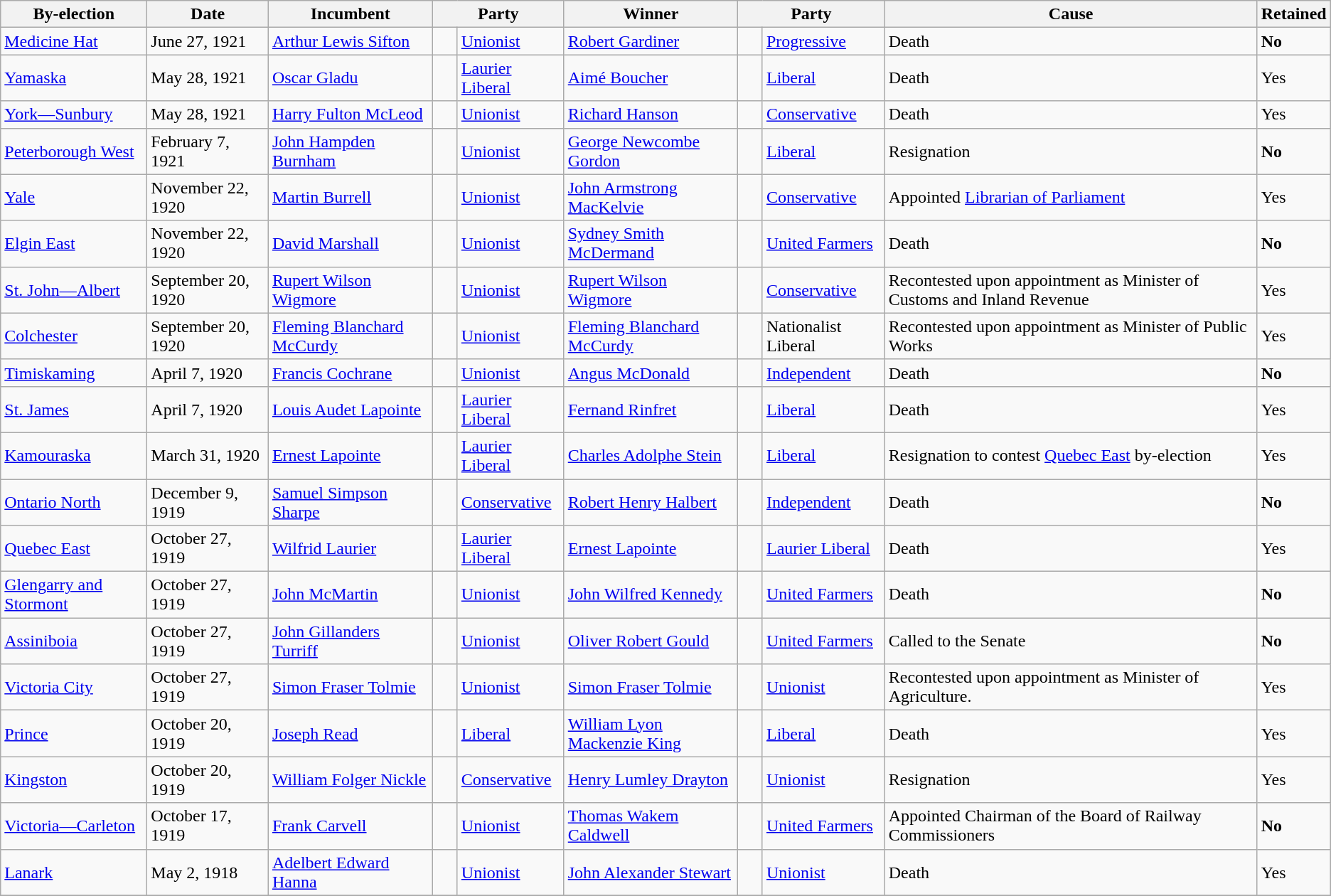<table class="wikitable">
<tr>
<th>By-election</th>
<th>Date</th>
<th>Incumbent</th>
<th colspan=2>Party</th>
<th>Winner</th>
<th colspan=2>Party</th>
<th>Cause</th>
<th>Retained</th>
</tr>
<tr>
<td><a href='#'>Medicine Hat</a></td>
<td>June 27, 1921</td>
<td><a href='#'>Arthur Lewis Sifton</a></td>
<td>    </td>
<td><a href='#'>Unionist</a></td>
<td><a href='#'>Robert Gardiner</a></td>
<td>    </td>
<td><a href='#'>Progressive</a></td>
<td>Death</td>
<td><strong>No</strong></td>
</tr>
<tr>
<td><a href='#'>Yamaska</a></td>
<td>May 28, 1921</td>
<td><a href='#'>Oscar Gladu</a></td>
<td>    </td>
<td><a href='#'>Laurier Liberal</a></td>
<td><a href='#'>Aimé Boucher</a></td>
<td>    </td>
<td><a href='#'>Liberal</a></td>
<td>Death</td>
<td>Yes</td>
</tr>
<tr>
<td><a href='#'>York—Sunbury</a></td>
<td>May 28, 1921</td>
<td><a href='#'>Harry Fulton McLeod</a></td>
<td>    </td>
<td><a href='#'>Unionist</a></td>
<td><a href='#'>Richard Hanson</a></td>
<td>    </td>
<td><a href='#'>Conservative</a></td>
<td>Death</td>
<td>Yes</td>
</tr>
<tr>
<td><a href='#'>Peterborough West</a></td>
<td>February 7, 1921</td>
<td><a href='#'>John Hampden Burnham</a></td>
<td>    </td>
<td><a href='#'>Unionist</a></td>
<td><a href='#'>George Newcombe Gordon</a></td>
<td>    </td>
<td><a href='#'>Liberal</a></td>
<td>Resignation</td>
<td><strong>No</strong></td>
</tr>
<tr>
<td><a href='#'>Yale</a></td>
<td>November 22, 1920</td>
<td><a href='#'>Martin Burrell</a></td>
<td>    </td>
<td><a href='#'>Unionist</a></td>
<td><a href='#'>John Armstrong MacKelvie</a></td>
<td>    </td>
<td><a href='#'>Conservative</a></td>
<td>Appointed <a href='#'>Librarian of Parliament</a></td>
<td>Yes</td>
</tr>
<tr>
<td><a href='#'>Elgin East</a></td>
<td>November 22, 1920</td>
<td><a href='#'>David Marshall</a></td>
<td>    </td>
<td><a href='#'>Unionist</a></td>
<td><a href='#'>Sydney Smith McDermand</a></td>
<td>    </td>
<td><a href='#'>United Farmers</a></td>
<td>Death</td>
<td><strong>No</strong></td>
</tr>
<tr>
<td><a href='#'>St. John—Albert</a></td>
<td>September 20, 1920</td>
<td><a href='#'>Rupert Wilson Wigmore</a></td>
<td>    </td>
<td><a href='#'>Unionist</a></td>
<td><a href='#'>Rupert Wilson Wigmore</a></td>
<td>    </td>
<td><a href='#'>Conservative</a></td>
<td>Recontested upon appointment as Minister of Customs and Inland Revenue</td>
<td>Yes</td>
</tr>
<tr>
<td><a href='#'>Colchester</a></td>
<td>September 20, 1920</td>
<td><a href='#'>Fleming Blanchard McCurdy</a></td>
<td>    </td>
<td><a href='#'>Unionist</a></td>
<td><a href='#'>Fleming Blanchard McCurdy</a></td>
<td>    </td>
<td>Nationalist Liberal</td>
<td>Recontested upon appointment as Minister of Public Works</td>
<td>Yes</td>
</tr>
<tr>
<td><a href='#'>Timiskaming</a></td>
<td>April 7, 1920</td>
<td><a href='#'>Francis Cochrane</a></td>
<td>    </td>
<td><a href='#'>Unionist</a></td>
<td><a href='#'>Angus McDonald</a></td>
<td>    </td>
<td><a href='#'>Independent</a></td>
<td>Death</td>
<td><strong>No</strong></td>
</tr>
<tr>
<td><a href='#'>St. James</a></td>
<td>April 7, 1920</td>
<td><a href='#'>Louis Audet Lapointe</a></td>
<td>    </td>
<td><a href='#'>Laurier Liberal</a></td>
<td><a href='#'>Fernand Rinfret</a></td>
<td>    </td>
<td><a href='#'>Liberal</a></td>
<td>Death</td>
<td>Yes</td>
</tr>
<tr>
<td><a href='#'>Kamouraska</a></td>
<td>March 31, 1920</td>
<td><a href='#'>Ernest Lapointe</a></td>
<td>    </td>
<td><a href='#'>Laurier Liberal</a></td>
<td><a href='#'>Charles Adolphe Stein</a></td>
<td>    </td>
<td><a href='#'>Liberal</a></td>
<td>Resignation to contest <a href='#'>Quebec East</a> by-election</td>
<td>Yes</td>
</tr>
<tr>
<td><a href='#'>Ontario North</a></td>
<td>December 9, 1919</td>
<td><a href='#'>Samuel Simpson Sharpe</a></td>
<td>    </td>
<td><a href='#'>Conservative</a></td>
<td><a href='#'>Robert Henry Halbert</a></td>
<td>    </td>
<td><a href='#'>Independent</a></td>
<td>Death</td>
<td><strong>No</strong></td>
</tr>
<tr>
<td><a href='#'>Quebec East</a></td>
<td>October 27, 1919</td>
<td><a href='#'>Wilfrid Laurier</a></td>
<td>    </td>
<td><a href='#'>Laurier Liberal</a></td>
<td><a href='#'>Ernest Lapointe</a></td>
<td>    </td>
<td><a href='#'>Laurier Liberal</a></td>
<td>Death</td>
<td>Yes</td>
</tr>
<tr>
<td><a href='#'>Glengarry and Stormont</a></td>
<td>October 27, 1919</td>
<td><a href='#'>John McMartin</a></td>
<td>    </td>
<td><a href='#'>Unionist</a></td>
<td><a href='#'>John Wilfred Kennedy</a></td>
<td>    </td>
<td><a href='#'>United Farmers</a></td>
<td>Death</td>
<td><strong>No</strong></td>
</tr>
<tr>
<td><a href='#'>Assiniboia</a></td>
<td>October 27, 1919</td>
<td><a href='#'>John Gillanders Turriff</a></td>
<td>    </td>
<td><a href='#'>Unionist</a></td>
<td><a href='#'>Oliver Robert Gould</a></td>
<td>    </td>
<td><a href='#'>United Farmers</a></td>
<td>Called to the Senate</td>
<td><strong>No</strong></td>
</tr>
<tr>
<td><a href='#'>Victoria City</a></td>
<td>October 27, 1919</td>
<td><a href='#'>Simon Fraser Tolmie</a></td>
<td>    </td>
<td><a href='#'>Unionist</a></td>
<td><a href='#'>Simon Fraser Tolmie</a></td>
<td>    </td>
<td><a href='#'>Unionist</a></td>
<td>Recontested upon appointment as Minister of Agriculture.</td>
<td>Yes</td>
</tr>
<tr>
<td><a href='#'>Prince</a></td>
<td>October 20, 1919</td>
<td><a href='#'>Joseph Read</a></td>
<td>    </td>
<td><a href='#'>Liberal</a></td>
<td><a href='#'>William Lyon Mackenzie King</a></td>
<td>    </td>
<td><a href='#'>Liberal</a></td>
<td>Death</td>
<td>Yes</td>
</tr>
<tr>
<td><a href='#'>Kingston</a></td>
<td>October 20, 1919</td>
<td><a href='#'>William Folger Nickle</a></td>
<td>    </td>
<td><a href='#'>Conservative</a></td>
<td><a href='#'>Henry Lumley Drayton</a></td>
<td>    </td>
<td><a href='#'>Unionist</a></td>
<td>Resignation</td>
<td>Yes</td>
</tr>
<tr>
<td><a href='#'>Victoria—Carleton</a></td>
<td>October 17, 1919</td>
<td><a href='#'>Frank Carvell</a></td>
<td>    </td>
<td><a href='#'>Unionist</a></td>
<td><a href='#'>Thomas Wakem Caldwell</a></td>
<td>    </td>
<td><a href='#'>United Farmers</a></td>
<td>Appointed Chairman of the Board of Railway Commissioners</td>
<td><strong>No</strong></td>
</tr>
<tr>
<td><a href='#'>Lanark</a></td>
<td>May 2, 1918</td>
<td><a href='#'>Adelbert Edward Hanna</a></td>
<td>    </td>
<td><a href='#'>Unionist</a></td>
<td><a href='#'>John Alexander Stewart</a></td>
<td>    </td>
<td><a href='#'>Unionist</a></td>
<td>Death</td>
<td>Yes</td>
</tr>
<tr>
</tr>
</table>
